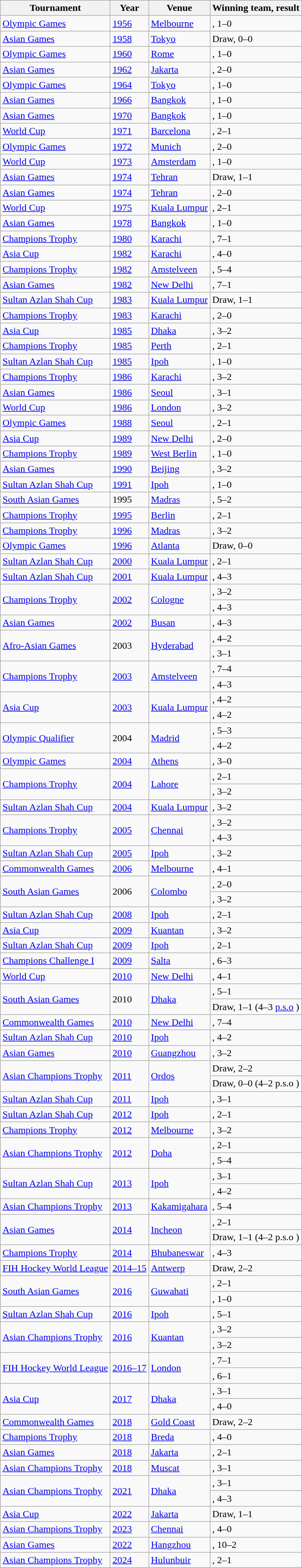<table class="wikitable sortable">
<tr>
<th>Tournament</th>
<th>Year</th>
<th>Venue</th>
<th>Winning team, result</th>
</tr>
<tr>
<td><a href='#'>Olympic Games</a></td>
<td><a href='#'>1956</a></td>
<td> <a href='#'>Melbourne</a></td>
<td>, 1–0</td>
</tr>
<tr>
<td><a href='#'>Asian Games</a></td>
<td><a href='#'>1958</a></td>
<td> <a href='#'>Tokyo</a></td>
<td>Draw, 0–0</td>
</tr>
<tr>
<td><a href='#'>Olympic Games</a></td>
<td><a href='#'>1960</a></td>
<td> <a href='#'>Rome</a></td>
<td>, 1–0</td>
</tr>
<tr>
<td><a href='#'>Asian Games</a></td>
<td><a href='#'>1962</a></td>
<td> <a href='#'>Jakarta</a></td>
<td>, 2–0</td>
</tr>
<tr>
<td><a href='#'>Olympic Games</a></td>
<td><a href='#'>1964</a></td>
<td> <a href='#'>Tokyo</a></td>
<td>, 1–0</td>
</tr>
<tr>
<td><a href='#'>Asian Games</a></td>
<td><a href='#'>1966</a></td>
<td> <a href='#'>Bangkok</a></td>
<td>, 1–0</td>
</tr>
<tr>
<td><a href='#'>Asian Games</a></td>
<td><a href='#'>1970</a></td>
<td> <a href='#'>Bangkok</a></td>
<td>, 1–0</td>
</tr>
<tr>
<td><a href='#'>World Cup</a></td>
<td><a href='#'>1971</a></td>
<td> <a href='#'>Barcelona</a></td>
<td>, 2–1</td>
</tr>
<tr>
<td><a href='#'>Olympic Games</a></td>
<td><a href='#'>1972</a></td>
<td> <a href='#'>Munich</a></td>
<td>, 2–0</td>
</tr>
<tr>
<td><a href='#'>World Cup</a></td>
<td><a href='#'>1973</a></td>
<td> <a href='#'>Amsterdam</a></td>
<td>, 1–0</td>
</tr>
<tr>
<td><a href='#'>Asian Games</a></td>
<td><a href='#'>1974</a></td>
<td> <a href='#'>Tehran</a></td>
<td>Draw, 1–1</td>
</tr>
<tr>
<td><a href='#'>Asian Games</a></td>
<td><a href='#'>1974</a></td>
<td> <a href='#'>Tehran</a></td>
<td>, 2–0</td>
</tr>
<tr>
<td><a href='#'>World Cup</a></td>
<td><a href='#'>1975</a></td>
<td> <a href='#'>Kuala Lumpur</a></td>
<td>, 2–1</td>
</tr>
<tr>
<td><a href='#'>Asian Games</a></td>
<td><a href='#'>1978</a></td>
<td> <a href='#'>Bangkok</a></td>
<td>, 1–0</td>
</tr>
<tr>
<td><a href='#'>Champions Trophy</a></td>
<td><a href='#'>1980</a></td>
<td> <a href='#'>Karachi</a></td>
<td>, 7–1</td>
</tr>
<tr>
<td><a href='#'>Asia Cup</a></td>
<td><a href='#'>1982</a></td>
<td> <a href='#'>Karachi</a></td>
<td>, 4–0</td>
</tr>
<tr>
<td><a href='#'>Champions Trophy</a></td>
<td><a href='#'>1982</a></td>
<td> <a href='#'>Amstelveen</a></td>
<td>, 5–4</td>
</tr>
<tr>
<td><a href='#'>Asian Games</a></td>
<td><a href='#'>1982</a></td>
<td> <a href='#'>New Delhi</a></td>
<td>, 7–1</td>
</tr>
<tr>
<td><a href='#'>Sultan Azlan Shah Cup</a></td>
<td><a href='#'>1983</a></td>
<td> <a href='#'>Kuala Lumpur</a></td>
<td>Draw, 1–1</td>
</tr>
<tr>
<td><a href='#'>Champions Trophy</a></td>
<td><a href='#'>1983</a></td>
<td> <a href='#'>Karachi</a></td>
<td>, 2–0</td>
</tr>
<tr>
<td><a href='#'>Asia Cup</a></td>
<td><a href='#'>1985</a></td>
<td> <a href='#'>Dhaka</a></td>
<td>, 3–2</td>
</tr>
<tr>
<td><a href='#'>Champions Trophy</a></td>
<td><a href='#'>1985</a></td>
<td> <a href='#'>Perth</a></td>
<td>, 2–1</td>
</tr>
<tr>
<td><a href='#'>Sultan Azlan Shah Cup</a></td>
<td><a href='#'>1985</a></td>
<td> <a href='#'>Ipoh</a></td>
<td>, 1–0</td>
</tr>
<tr>
<td><a href='#'>Champions Trophy</a></td>
<td><a href='#'>1986</a></td>
<td> <a href='#'>Karachi</a></td>
<td>, 3–2</td>
</tr>
<tr>
<td><a href='#'>Asian Games</a></td>
<td><a href='#'>1986</a></td>
<td> <a href='#'>Seoul</a></td>
<td>, 3–1</td>
</tr>
<tr>
<td><a href='#'>World Cup</a></td>
<td><a href='#'>1986</a></td>
<td> <a href='#'>London</a></td>
<td>, 3–2</td>
</tr>
<tr>
<td><a href='#'>Olympic Games</a></td>
<td><a href='#'>1988</a></td>
<td> <a href='#'>Seoul</a></td>
<td>, 2–1</td>
</tr>
<tr>
<td><a href='#'>Asia Cup</a></td>
<td><a href='#'>1989</a></td>
<td> <a href='#'>New Delhi</a></td>
<td>, 2–0</td>
</tr>
<tr>
<td><a href='#'>Champions Trophy</a></td>
<td><a href='#'>1989</a></td>
<td> <a href='#'>West Berlin</a></td>
<td>, 1–0</td>
</tr>
<tr>
<td><a href='#'>Asian Games</a></td>
<td><a href='#'>1990</a></td>
<td> <a href='#'>Beijing</a></td>
<td>, 3–2</td>
</tr>
<tr>
<td><a href='#'>Sultan Azlan Shah Cup</a></td>
<td><a href='#'>1991</a></td>
<td> <a href='#'>Ipoh</a></td>
<td>, 1–0</td>
</tr>
<tr>
<td><a href='#'>South Asian Games</a></td>
<td>1995</td>
<td> <a href='#'>Madras</a></td>
<td>, 5–2</td>
</tr>
<tr>
<td><a href='#'>Champions Trophy</a></td>
<td><a href='#'>1995</a></td>
<td> <a href='#'>Berlin</a></td>
<td>, 2–1</td>
</tr>
<tr>
<td><a href='#'>Champions Trophy</a></td>
<td><a href='#'>1996</a></td>
<td> <a href='#'>Madras</a></td>
<td>, 3–2</td>
</tr>
<tr>
<td><a href='#'>Olympic Games</a></td>
<td><a href='#'>1996</a></td>
<td> <a href='#'>Atlanta</a></td>
<td>Draw, 0–0</td>
</tr>
<tr>
<td><a href='#'>Sultan Azlan Shah Cup</a></td>
<td><a href='#'>2000</a></td>
<td> <a href='#'>Kuala Lumpur</a></td>
<td>, 2–1</td>
</tr>
<tr>
<td><a href='#'>Sultan Azlan Shah Cup</a></td>
<td><a href='#'>2001</a></td>
<td> <a href='#'>Kuala Lumpur</a></td>
<td>, 4–3</td>
</tr>
<tr>
<td rowspan=2><a href='#'>Champions Trophy</a></td>
<td rowspan=2><a href='#'>2002</a></td>
<td rowspan=2> <a href='#'>Cologne</a></td>
<td>, 3–2</td>
</tr>
<tr>
<td>, 4–3</td>
</tr>
<tr>
<td><a href='#'>Asian Games</a></td>
<td><a href='#'>2002</a></td>
<td> <a href='#'>Busan</a></td>
<td>, 4–3</td>
</tr>
<tr>
<td rowspan=2><a href='#'>Afro-Asian Games</a></td>
<td rowspan=2>2003</td>
<td rowspan=2> <a href='#'>Hyderabad</a></td>
<td>, 4–2</td>
</tr>
<tr>
<td>, 3–1</td>
</tr>
<tr>
<td rowspan=2><a href='#'>Champions Trophy</a></td>
<td rowspan=2><a href='#'>2003</a></td>
<td rowspan=2> <a href='#'>Amstelveen</a></td>
<td>, 7–4</td>
</tr>
<tr>
<td>, 4–3</td>
</tr>
<tr>
<td rowspan=2><a href='#'>Asia Cup</a></td>
<td rowspan=2><a href='#'>2003</a></td>
<td rowspan=2> <a href='#'>Kuala Lumpur</a></td>
<td>, 4–2</td>
</tr>
<tr>
<td>, 4–2</td>
</tr>
<tr>
<td rowspan=2><a href='#'>Olympic Qualifier</a></td>
<td rowspan=2>2004</td>
<td rowspan=2> <a href='#'>Madrid</a></td>
<td>, 5–3</td>
</tr>
<tr>
<td>, 4–2</td>
</tr>
<tr>
<td><a href='#'>Olympic Games</a></td>
<td><a href='#'>2004</a></td>
<td> <a href='#'>Athens</a></td>
<td>, 3–0</td>
</tr>
<tr>
<td rowspan=2><a href='#'>Champions Trophy</a></td>
<td rowspan=2><a href='#'>2004</a></td>
<td rowspan=2> <a href='#'>Lahore</a></td>
<td>, 2–1</td>
</tr>
<tr>
<td>, 3–2</td>
</tr>
<tr>
<td><a href='#'>Sultan Azlan Shah Cup</a></td>
<td><a href='#'>2004</a></td>
<td> <a href='#'>Kuala Lumpur</a></td>
<td>, 3–2</td>
</tr>
<tr>
<td rowspan=2><a href='#'>Champions Trophy</a></td>
<td rowspan=2><a href='#'>2005</a></td>
<td rowspan=2> <a href='#'>Chennai</a></td>
<td>, 3–2</td>
</tr>
<tr>
<td>, 4–3</td>
</tr>
<tr>
<td><a href='#'>Sultan Azlan Shah Cup</a></td>
<td><a href='#'>2005</a></td>
<td> <a href='#'>Ipoh</a></td>
<td>, 3–2</td>
</tr>
<tr>
<td><a href='#'>Commonwealth Games</a></td>
<td><a href='#'>2006</a></td>
<td> <a href='#'>Melbourne</a></td>
<td>, 4–1</td>
</tr>
<tr>
<td rowspan=2><a href='#'>South Asian Games</a></td>
<td rowspan=2>2006</td>
<td rowspan=2> <a href='#'>Colombo</a></td>
<td>, 2–0</td>
</tr>
<tr>
<td>, 3–2</td>
</tr>
<tr>
<td><a href='#'>Sultan Azlan Shah Cup</a></td>
<td><a href='#'>2008</a></td>
<td> <a href='#'>Ipoh</a></td>
<td>, 2–1</td>
</tr>
<tr>
<td><a href='#'>Asia Cup</a></td>
<td><a href='#'>2009</a></td>
<td> <a href='#'>Kuantan</a></td>
<td>, 3–2</td>
</tr>
<tr>
<td><a href='#'>Sultan Azlan Shah Cup</a></td>
<td><a href='#'>2009</a></td>
<td> <a href='#'>Ipoh</a></td>
<td>, 2–1</td>
</tr>
<tr>
<td><a href='#'>Champions Challenge I</a></td>
<td><a href='#'>2009</a></td>
<td> <a href='#'>Salta</a></td>
<td>, 6–3</td>
</tr>
<tr>
<td><a href='#'>World Cup</a></td>
<td><a href='#'>2010</a></td>
<td> <a href='#'>New Delhi</a></td>
<td>, 4–1</td>
</tr>
<tr>
<td rowspan=2><a href='#'>South Asian Games</a></td>
<td rowspan=2>2010</td>
<td rowspan=2> <a href='#'>Dhaka</a></td>
<td>, 5–1</td>
</tr>
<tr>
<td>Draw, 1–1 (4–3 <a href='#'>p.s.o</a> )</td>
</tr>
<tr>
<td><a href='#'>Commonwealth Games</a></td>
<td><a href='#'>2010</a></td>
<td> <a href='#'>New Delhi</a></td>
<td>, 7–4</td>
</tr>
<tr>
<td><a href='#'>Sultan Azlan Shah Cup</a></td>
<td><a href='#'>2010</a></td>
<td> <a href='#'>Ipoh</a></td>
<td>, 4–2</td>
</tr>
<tr>
<td><a href='#'>Asian Games</a></td>
<td><a href='#'>2010</a></td>
<td> <a href='#'>Guangzhou</a></td>
<td>, 3–2</td>
</tr>
<tr>
<td rowspan=2;><a href='#'>Asian Champions Trophy</a></td>
<td rowspan=2;><a href='#'>2011</a></td>
<td rowspan=2;> <a href='#'>Ordos</a></td>
<td>Draw, 2–2</td>
</tr>
<tr>
<td>Draw, 0–0 (4–2 p.s.o )</td>
</tr>
<tr>
<td><a href='#'>Sultan Azlan Shah Cup</a></td>
<td><a href='#'>2011</a></td>
<td> <a href='#'>Ipoh</a></td>
<td>, 3–1</td>
</tr>
<tr>
<td><a href='#'>Sultan Azlan Shah Cup</a></td>
<td><a href='#'>2012</a></td>
<td> <a href='#'>Ipoh</a></td>
<td>, 2–1</td>
</tr>
<tr>
<td><a href='#'>Champions Trophy</a></td>
<td><a href='#'>2012</a></td>
<td> <a href='#'>Melbourne</a></td>
<td>, 3–2</td>
</tr>
<tr>
<td rowspan=2;><a href='#'>Asian Champions Trophy</a></td>
<td rowspan=2;><a href='#'>2012</a></td>
<td rowspan=2;> <a href='#'>Doha</a></td>
<td>, 2–1</td>
</tr>
<tr>
<td>, 5–4</td>
</tr>
<tr>
<td rowspan=2;><a href='#'>Sultan Azlan Shah Cup</a></td>
<td rowspan=2;><a href='#'>2013</a></td>
<td rowspan=2;> <a href='#'>Ipoh</a></td>
<td>, 3–1</td>
</tr>
<tr>
<td>, 4–2</td>
</tr>
<tr>
<td><a href='#'>Asian Champions Trophy</a></td>
<td><a href='#'>2013</a></td>
<td> <a href='#'>Kakamigahara</a></td>
<td>, 5–4</td>
</tr>
<tr>
<td rowspan=2;><a href='#'>Asian Games</a></td>
<td rowspan=2;><a href='#'>2014</a></td>
<td rowspan=2;> <a href='#'>Incheon</a></td>
<td>, 2–1</td>
</tr>
<tr>
<td>Draw, 1–1 (4–2 p.s.o )</td>
</tr>
<tr>
<td><a href='#'>Champions Trophy</a></td>
<td><a href='#'>2014</a></td>
<td> <a href='#'>Bhubaneswar</a></td>
<td>, 4–3</td>
</tr>
<tr>
<td><a href='#'>FIH Hockey World League</a></td>
<td><a href='#'>2014–15</a></td>
<td> <a href='#'>Antwerp</a></td>
<td>Draw, 2–2</td>
</tr>
<tr>
<td rowspan=2><a href='#'>South Asian Games</a></td>
<td rowspan=2><a href='#'>2016</a></td>
<td rowspan=2> <a href='#'>Guwahati</a></td>
<td>, 2–1</td>
</tr>
<tr>
<td>, 1–0</td>
</tr>
<tr>
<td><a href='#'>Sultan Azlan Shah Cup</a></td>
<td><a href='#'>2016</a></td>
<td> <a href='#'>Ipoh</a></td>
<td>, 5–1</td>
</tr>
<tr>
<td rowspan=2><a href='#'>Asian Champions Trophy</a></td>
<td rowspan=2><a href='#'>2016</a></td>
<td rowspan=2> <a href='#'>Kuantan</a></td>
<td>, 3–2</td>
</tr>
<tr>
<td>, 3–2</td>
</tr>
<tr>
<td rowspan=2><a href='#'>FIH Hockey World League</a></td>
<td rowspan=2><a href='#'>2016–17</a></td>
<td rowspan=2> <a href='#'>London</a></td>
<td>, 7–1</td>
</tr>
<tr>
<td>, 6–1</td>
</tr>
<tr>
<td rowspan=2><a href='#'>Asia Cup</a></td>
<td rowspan=2><a href='#'>2017</a></td>
<td rowspan=2> <a href='#'>Dhaka</a></td>
<td>, 3–1</td>
</tr>
<tr>
<td>, 4–0</td>
</tr>
<tr>
<td><a href='#'>Commonwealth Games</a></td>
<td><a href='#'>2018</a></td>
<td> <a href='#'>Gold Coast</a></td>
<td>Draw, 2–2</td>
</tr>
<tr>
<td><a href='#'>Champions Trophy</a></td>
<td><a href='#'>2018</a></td>
<td> <a href='#'>Breda</a></td>
<td>, 4–0</td>
</tr>
<tr>
<td><a href='#'>Asian Games</a></td>
<td><a href='#'>2018</a></td>
<td> <a href='#'>Jakarta</a></td>
<td>, 2–1</td>
</tr>
<tr>
<td rowspan=1><a href='#'>Asian Champions Trophy</a></td>
<td rowspan=1><a href='#'>2018</a></td>
<td rowspan=1> <a href='#'>Muscat</a></td>
<td>, 3–1</td>
</tr>
<tr>
<td rowspan=2><a href='#'>Asian Champions Trophy</a></td>
<td rowspan=2><a href='#'>2021</a></td>
<td rowspan=2> <a href='#'>Dhaka</a></td>
<td>, 3–1</td>
</tr>
<tr>
<td>, 4–3</td>
</tr>
<tr>
<td rowspan=1><a href='#'>Asia Cup</a></td>
<td rowspan=1><a href='#'>2022</a></td>
<td rowspan=1> <a href='#'>Jakarta</a></td>
<td>Draw, 1–1</td>
</tr>
<tr>
<td rowspan=1><a href='#'>Asian Champions Trophy</a></td>
<td rowspan=1><a href='#'>2023</a></td>
<td rowspan=1> <a href='#'>Chennai</a></td>
<td>, 4–0</td>
</tr>
<tr>
<td rowspan=1><a href='#'>Asian Games</a></td>
<td rowspan=1><a href='#'>2022</a></td>
<td rowspan=1> <a href='#'>Hangzhou</a></td>
<td>, 10–2</td>
</tr>
<tr>
<td rowspan=1><a href='#'>Asian Champions Trophy</a></td>
<td rowspan=1><a href='#'>2024</a></td>
<td rowspan=1> <a href='#'>Hulunbuir</a></td>
<td>, 2–1</td>
</tr>
</table>
